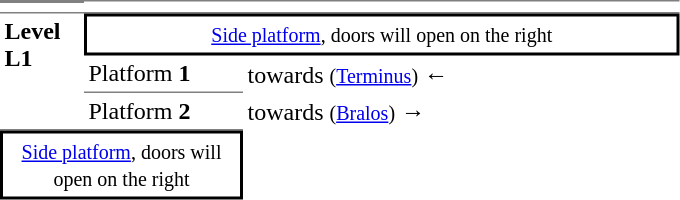<table table border=0 cellspacing=0 cellpadding=3>
<tr>
<td style="border-bottom:solid 1px gray;border-top:solid 2px gray;" width=50 valign=top></td>
<td style="border-top:solid 1px gray;border-bottom:solid 1px gray;" width=100 valign=top></td>
<td style="border-top:solid 1px gray;border-bottom:solid 1px gray;" width=285 valign=top></td>
</tr>
<tr>
<td style="border-bottom:solid 1px gray;" rowspan=4 valign=top><strong>Level<br>L1</strong></td>
<td style="border-top:solid 2px black;border-right:solid 2px black;border-left:solid 2px black;border-bottom:solid 2px black;text-align:center;" colspan=2><small><a href='#'>Side platform</a>, doors will open on the right</small></td>
</tr>
<tr>
<td style="border-bottom:solid 1px gray;">Platform <span><strong>1</strong></span></td>
<td> towards  <small>(<a href='#'>Terminus</a>)</small> ←</td>
</tr>
<tr>
<td style="border-bottom:solid 1px gray;">Platform <span><strong>2</strong></span></td>
<td> towards  <small>(<a href='#'>Bralos</a>)</small> →</td>
</tr>
<tr>
</tr>
<tr>
<td style="border-top:solid 2px black;border-left:solid 2px black;border-right:solid 2px black;border-bottom:solid 2px black;text-align:center;" colspan=2><small><a href='#'>Side platform</a>, doors will open on the right</small></td>
</tr>
</table>
